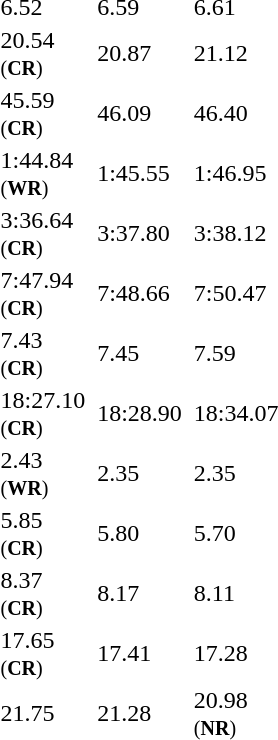<table>
<tr>
<td></td>
<td></td>
<td>6.52</td>
<td></td>
<td>6.59</td>
<td></td>
<td>6.61</td>
</tr>
<tr>
<td></td>
<td></td>
<td>20.54<br><small>(<strong>CR</strong>)</small></td>
<td></td>
<td>20.87</td>
<td></td>
<td>21.12</td>
</tr>
<tr>
<td></td>
<td></td>
<td>45.59<br><small>(<strong>CR</strong>)</small></td>
<td></td>
<td>46.09</td>
<td></td>
<td>46.40</td>
</tr>
<tr>
<td></td>
<td></td>
<td>1:44.84<br><small>(<strong>WR</strong>)</small></td>
<td></td>
<td>1:45.55</td>
<td></td>
<td>1:46.95</td>
</tr>
<tr>
<td></td>
<td></td>
<td>3:36.64<br><small>(<strong>CR</strong>)</small></td>
<td></td>
<td>3:37.80</td>
<td></td>
<td>3:38.12</td>
</tr>
<tr>
<td></td>
<td></td>
<td>7:47.94<br><small>(<strong>CR</strong>)</small></td>
<td></td>
<td>7:48.66</td>
<td></td>
<td>7:50.47</td>
</tr>
<tr>
<td></td>
<td></td>
<td>7.43<br><small>(<strong>CR</strong>)</small></td>
<td></td>
<td>7.45</td>
<td></td>
<td>7.59</td>
</tr>
<tr>
<td></td>
<td></td>
<td>18:27.10<br><small>(<strong>CR</strong>)</small></td>
<td></td>
<td>18:28.90</td>
<td></td>
<td>18:34.07</td>
</tr>
<tr>
<td></td>
<td></td>
<td>2.43<br><small>(<strong>WR</strong>)</small></td>
<td></td>
<td>2.35</td>
<td></td>
<td>2.35</td>
</tr>
<tr>
<td></td>
<td></td>
<td>5.85<br><small>(<strong>CR</strong>)</small></td>
<td></td>
<td>5.80</td>
<td></td>
<td>5.70</td>
</tr>
<tr>
<td></td>
<td></td>
<td>8.37<br><small>(<strong>CR</strong>)</small></td>
<td></td>
<td>8.17</td>
<td></td>
<td>8.11</td>
</tr>
<tr>
<td></td>
<td></td>
<td>17.65<br><small>(<strong>CR</strong>)</small></td>
<td></td>
<td>17.41</td>
<td></td>
<td>17.28</td>
</tr>
<tr>
<td></td>
<td></td>
<td>21.75</td>
<td></td>
<td>21.28</td>
<td></td>
<td>20.98<br><small>(<strong>NR</strong>)</small></td>
</tr>
</table>
